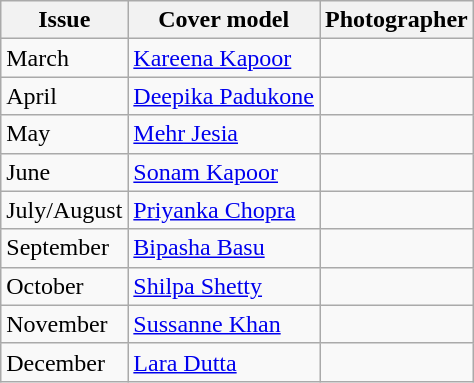<table class="sortable wikitable">
<tr>
<th>Issue</th>
<th>Cover model</th>
<th>Photographer</th>
</tr>
<tr>
<td>March</td>
<td><a href='#'>Kareena Kapoor</a></td>
<td></td>
</tr>
<tr>
<td>April</td>
<td><a href='#'>Deepika Padukone</a></td>
<td></td>
</tr>
<tr>
<td>May</td>
<td><a href='#'>Mehr Jesia</a></td>
<td></td>
</tr>
<tr>
<td>June</td>
<td><a href='#'>Sonam Kapoor</a></td>
<td></td>
</tr>
<tr>
<td>July/August</td>
<td><a href='#'>Priyanka Chopra</a></td>
<td></td>
</tr>
<tr>
<td>September</td>
<td><a href='#'>Bipasha Basu</a></td>
<td></td>
</tr>
<tr>
<td>October</td>
<td><a href='#'>Shilpa Shetty</a></td>
<td></td>
</tr>
<tr>
<td>November</td>
<td><a href='#'>Sussanne Khan</a></td>
<td></td>
</tr>
<tr>
<td>December</td>
<td><a href='#'>Lara Dutta</a></td>
<td></td>
</tr>
</table>
